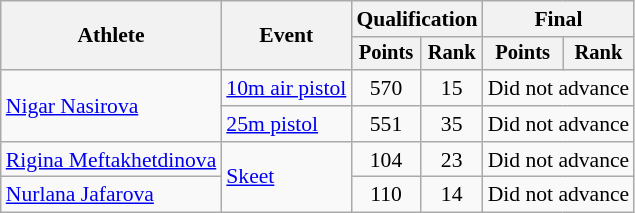<table class="wikitable" style="text-align:center; font-size:90%">
<tr>
<th rowspan=2>Athlete</th>
<th rowspan=2>Event</th>
<th colspan=2>Qualification</th>
<th colspan=2>Final</th>
</tr>
<tr style="font-size:95%">
<th>Points</th>
<th>Rank</th>
<th>Points</th>
<th>Rank</th>
</tr>
<tr>
<td rowspan=2 align=left><a href='#'>Nigar Nasirova</a></td>
<td align=left><a href='#'>10m air pistol</a></td>
<td>570</td>
<td>15</td>
<td colspan=2>Did not advance</td>
</tr>
<tr align=center>
<td align=left><a href='#'>25m pistol</a></td>
<td>551</td>
<td>35</td>
<td colspan=2>Did not advance</td>
</tr>
<tr>
<td align=left><a href='#'>Rigina Meftakhetdinova</a></td>
<td rowspan=2 align=left><a href='#'>Skeet</a></td>
<td>104</td>
<td>23</td>
<td colspan=2>Did not advance</td>
</tr>
<tr>
<td align=left><a href='#'>Nurlana Jafarova</a></td>
<td>110</td>
<td>14</td>
<td colspan=2>Did not advance</td>
</tr>
</table>
